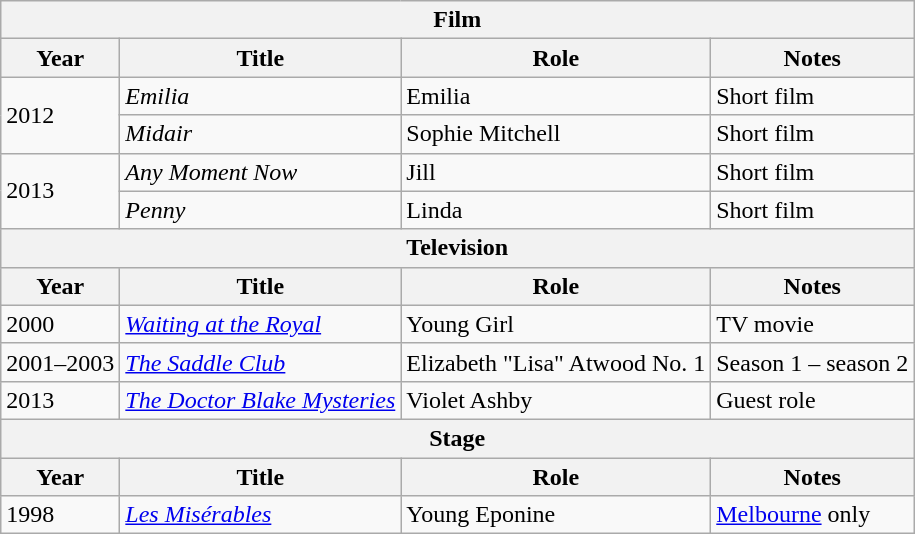<table class="wikitable">
<tr>
<th colspan=4>Film</th>
</tr>
<tr>
<th>Year</th>
<th>Title</th>
<th>Role</th>
<th>Notes</th>
</tr>
<tr>
<td rowspan=2>2012</td>
<td><em>Emilia</em></td>
<td>Emilia</td>
<td>Short film</td>
</tr>
<tr>
<td><em>Midair</em></td>
<td>Sophie Mitchell</td>
<td>Short film</td>
</tr>
<tr>
<td rowspan=2>2013</td>
<td><em>Any Moment Now</em></td>
<td>Jill</td>
<td>Short film</td>
</tr>
<tr>
<td><em>Penny</em></td>
<td>Linda</td>
<td>Short film</td>
</tr>
<tr>
<th colspan=4>Television</th>
</tr>
<tr>
<th>Year</th>
<th>Title</th>
<th>Role</th>
<th>Notes</th>
</tr>
<tr>
<td>2000</td>
<td><em><a href='#'>Waiting at the Royal</a></em></td>
<td>Young Girl</td>
<td>TV movie</td>
</tr>
<tr>
<td>2001–2003</td>
<td><em><a href='#'>The Saddle Club</a></em></td>
<td>Elizabeth "Lisa" Atwood No. 1</td>
<td>Season 1 – season 2</td>
</tr>
<tr>
<td>2013</td>
<td><em><a href='#'>The Doctor Blake Mysteries</a></em></td>
<td>Violet Ashby</td>
<td>Guest role</td>
</tr>
<tr>
<th colspan=4>Stage</th>
</tr>
<tr>
<th>Year</th>
<th>Title</th>
<th>Role</th>
<th>Notes</th>
</tr>
<tr>
<td>1998</td>
<td><em><a href='#'>Les Misérables</a></em></td>
<td>Young Eponine</td>
<td><a href='#'>Melbourne</a> only</td>
</tr>
</table>
